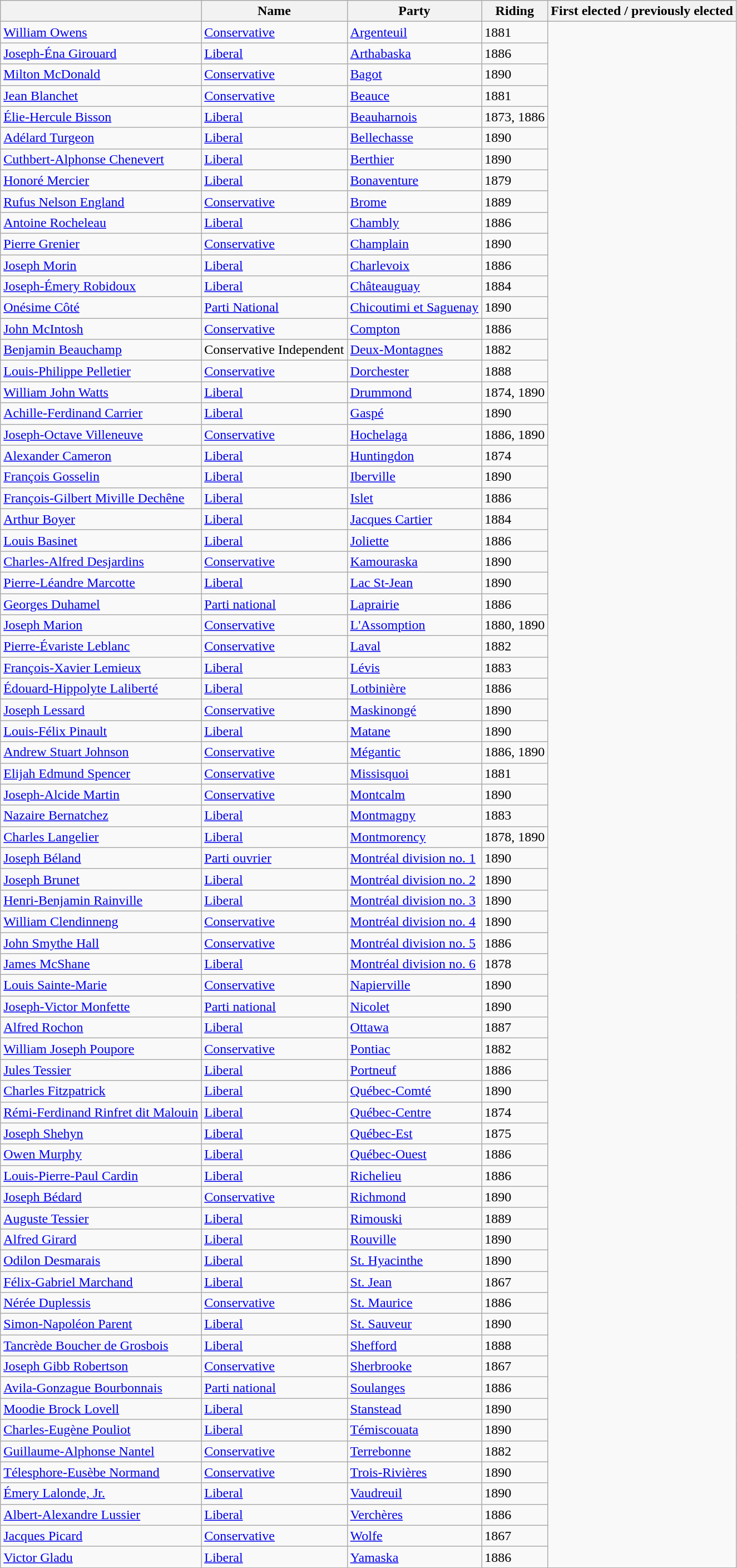<table class="wikitable sortable">
<tr>
<th></th>
<th>Name</th>
<th>Party</th>
<th>Riding</th>
<th>First elected / previously elected</th>
</tr>
<tr>
<td><a href='#'>William Owens</a></td>
<td><a href='#'>Conservative</a></td>
<td><a href='#'>Argenteuil</a></td>
<td>1881</td>
</tr>
<tr>
<td><a href='#'>Joseph-Éna Girouard</a></td>
<td><a href='#'>Liberal</a></td>
<td><a href='#'>Arthabaska</a></td>
<td>1886</td>
</tr>
<tr>
<td><a href='#'>Milton McDonald</a></td>
<td><a href='#'>Conservative</a></td>
<td><a href='#'>Bagot</a></td>
<td>1890</td>
</tr>
<tr>
<td><a href='#'>Jean Blanchet</a></td>
<td><a href='#'>Conservative</a></td>
<td><a href='#'>Beauce</a></td>
<td>1881</td>
</tr>
<tr>
<td><a href='#'>Élie-Hercule Bisson</a></td>
<td><a href='#'>Liberal</a></td>
<td><a href='#'>Beauharnois</a></td>
<td>1873, 1886</td>
</tr>
<tr>
<td><a href='#'>Adélard Turgeon</a></td>
<td><a href='#'>Liberal</a></td>
<td><a href='#'>Bellechasse</a></td>
<td>1890</td>
</tr>
<tr>
<td><a href='#'>Cuthbert-Alphonse Chenevert</a></td>
<td><a href='#'>Liberal</a></td>
<td><a href='#'>Berthier</a></td>
<td>1890</td>
</tr>
<tr>
<td><a href='#'>Honoré Mercier</a></td>
<td><a href='#'>Liberal</a></td>
<td><a href='#'>Bonaventure</a></td>
<td>1879</td>
</tr>
<tr>
<td><a href='#'>Rufus Nelson England</a></td>
<td><a href='#'>Conservative</a></td>
<td><a href='#'>Brome</a></td>
<td>1889</td>
</tr>
<tr>
<td><a href='#'>Antoine Rocheleau</a></td>
<td><a href='#'>Liberal</a></td>
<td><a href='#'>Chambly</a></td>
<td>1886</td>
</tr>
<tr>
<td><a href='#'>Pierre Grenier</a></td>
<td><a href='#'>Conservative</a></td>
<td><a href='#'>Champlain</a></td>
<td>1890</td>
</tr>
<tr>
<td><a href='#'>Joseph Morin</a></td>
<td><a href='#'>Liberal</a></td>
<td><a href='#'>Charlevoix</a></td>
<td>1886</td>
</tr>
<tr>
<td><a href='#'>Joseph-Émery Robidoux</a></td>
<td><a href='#'>Liberal</a></td>
<td><a href='#'>Châteauguay</a></td>
<td>1884</td>
</tr>
<tr>
<td><a href='#'>Onésime Côté</a></td>
<td><a href='#'>Parti National</a></td>
<td><a href='#'>Chicoutimi et Saguenay</a></td>
<td>1890</td>
</tr>
<tr>
<td><a href='#'>John McIntosh</a></td>
<td><a href='#'>Conservative</a></td>
<td><a href='#'>Compton</a></td>
<td>1886</td>
</tr>
<tr>
<td><a href='#'>Benjamin Beauchamp</a></td>
<td>Conservative Independent</td>
<td><a href='#'>Deux-Montagnes</a></td>
<td>1882</td>
</tr>
<tr>
<td><a href='#'>Louis-Philippe Pelletier</a></td>
<td><a href='#'>Conservative</a></td>
<td><a href='#'>Dorchester</a></td>
<td>1888</td>
</tr>
<tr>
<td><a href='#'>William John Watts</a></td>
<td><a href='#'>Liberal</a></td>
<td><a href='#'>Drummond</a></td>
<td>1874, 1890</td>
</tr>
<tr>
<td><a href='#'>Achille-Ferdinand Carrier</a></td>
<td><a href='#'>Liberal</a></td>
<td><a href='#'>Gaspé</a></td>
<td>1890</td>
</tr>
<tr>
<td><a href='#'>Joseph-Octave Villeneuve</a></td>
<td><a href='#'>Conservative</a></td>
<td><a href='#'>Hochelaga</a></td>
<td>1886, 1890</td>
</tr>
<tr>
<td><a href='#'>Alexander Cameron</a></td>
<td><a href='#'>Liberal</a></td>
<td><a href='#'>Huntingdon</a></td>
<td>1874</td>
</tr>
<tr>
<td><a href='#'>François Gosselin</a></td>
<td><a href='#'>Liberal</a></td>
<td><a href='#'>Iberville</a></td>
<td>1890</td>
</tr>
<tr>
<td><a href='#'>François-Gilbert Miville Dechêne</a></td>
<td><a href='#'>Liberal</a></td>
<td><a href='#'>Islet</a></td>
<td>1886</td>
</tr>
<tr>
<td><a href='#'>Arthur Boyer</a></td>
<td><a href='#'>Liberal</a></td>
<td><a href='#'>Jacques Cartier</a></td>
<td>1884</td>
</tr>
<tr>
<td><a href='#'>Louis Basinet</a></td>
<td><a href='#'>Liberal</a></td>
<td><a href='#'>Joliette</a></td>
<td>1886</td>
</tr>
<tr>
<td><a href='#'>Charles-Alfred Desjardins</a></td>
<td><a href='#'>Conservative</a></td>
<td><a href='#'>Kamouraska</a></td>
<td>1890</td>
</tr>
<tr>
<td><a href='#'>Pierre-Léandre Marcotte</a></td>
<td><a href='#'>Liberal</a></td>
<td><a href='#'>Lac St-Jean</a></td>
<td>1890</td>
</tr>
<tr>
<td><a href='#'>Georges Duhamel</a></td>
<td><a href='#'>Parti national</a></td>
<td><a href='#'>Laprairie</a></td>
<td>1886</td>
</tr>
<tr>
<td><a href='#'>Joseph Marion</a></td>
<td><a href='#'>Conservative</a></td>
<td><a href='#'>L'Assomption</a></td>
<td>1880, 1890</td>
</tr>
<tr>
<td><a href='#'>Pierre-Évariste Leblanc</a></td>
<td><a href='#'>Conservative</a></td>
<td><a href='#'>Laval</a></td>
<td>1882</td>
</tr>
<tr>
<td><a href='#'>François-Xavier Lemieux</a></td>
<td><a href='#'>Liberal</a></td>
<td><a href='#'>Lévis</a></td>
<td>1883</td>
</tr>
<tr>
<td><a href='#'>Édouard-Hippolyte Laliberté</a></td>
<td><a href='#'>Liberal</a></td>
<td><a href='#'>Lotbinière</a></td>
<td>1886</td>
</tr>
<tr>
<td><a href='#'>Joseph Lessard</a></td>
<td><a href='#'>Conservative</a></td>
<td><a href='#'>Maskinongé</a></td>
<td>1890</td>
</tr>
<tr>
<td><a href='#'>Louis-Félix Pinault</a></td>
<td><a href='#'>Liberal</a></td>
<td><a href='#'>Matane</a></td>
<td>1890</td>
</tr>
<tr>
<td><a href='#'>Andrew Stuart Johnson</a></td>
<td><a href='#'>Conservative</a></td>
<td><a href='#'>Mégantic</a></td>
<td>1886, 1890</td>
</tr>
<tr>
<td><a href='#'>Elijah Edmund Spencer</a></td>
<td><a href='#'>Conservative</a></td>
<td><a href='#'>Missisquoi</a></td>
<td>1881</td>
</tr>
<tr>
<td><a href='#'>Joseph-Alcide Martin</a></td>
<td><a href='#'>Conservative</a></td>
<td><a href='#'>Montcalm</a></td>
<td>1890</td>
</tr>
<tr>
<td><a href='#'>Nazaire Bernatchez</a></td>
<td><a href='#'>Liberal</a></td>
<td><a href='#'>Montmagny</a></td>
<td>1883</td>
</tr>
<tr>
<td><a href='#'>Charles Langelier</a></td>
<td><a href='#'>Liberal</a></td>
<td><a href='#'>Montmorency</a></td>
<td>1878, 1890</td>
</tr>
<tr>
<td><a href='#'>Joseph Béland</a></td>
<td><a href='#'>Parti ouvrier</a></td>
<td><a href='#'>Montréal division no. 1</a></td>
<td>1890</td>
</tr>
<tr>
<td><a href='#'>Joseph Brunet</a></td>
<td><a href='#'>Liberal</a></td>
<td><a href='#'>Montréal division no. 2</a></td>
<td>1890</td>
</tr>
<tr>
<td><a href='#'>Henri-Benjamin Rainville</a></td>
<td><a href='#'>Liberal</a></td>
<td><a href='#'>Montréal division no. 3</a></td>
<td>1890</td>
</tr>
<tr>
<td><a href='#'>William Clendinneng</a></td>
<td><a href='#'>Conservative</a></td>
<td><a href='#'>Montréal division no. 4</a></td>
<td>1890</td>
</tr>
<tr>
<td><a href='#'>John Smythe Hall</a></td>
<td><a href='#'>Conservative</a></td>
<td><a href='#'>Montréal division no. 5</a></td>
<td>1886</td>
</tr>
<tr>
<td><a href='#'>James McShane</a></td>
<td><a href='#'>Liberal</a></td>
<td><a href='#'>Montréal division no. 6</a></td>
<td>1878</td>
</tr>
<tr>
<td><a href='#'>Louis Sainte-Marie</a></td>
<td><a href='#'>Conservative</a></td>
<td><a href='#'>Napierville</a></td>
<td>1890</td>
</tr>
<tr>
<td><a href='#'>Joseph-Victor Monfette</a></td>
<td><a href='#'>Parti national</a></td>
<td><a href='#'>Nicolet</a></td>
<td>1890</td>
</tr>
<tr>
<td><a href='#'>Alfred Rochon</a></td>
<td><a href='#'>Liberal</a></td>
<td><a href='#'>Ottawa</a></td>
<td>1887</td>
</tr>
<tr>
<td><a href='#'>William Joseph Poupore</a></td>
<td><a href='#'>Conservative</a></td>
<td><a href='#'>Pontiac</a></td>
<td>1882</td>
</tr>
<tr>
<td><a href='#'>Jules Tessier</a></td>
<td><a href='#'>Liberal</a></td>
<td><a href='#'>Portneuf</a></td>
<td>1886</td>
</tr>
<tr>
<td><a href='#'>Charles Fitzpatrick</a></td>
<td><a href='#'>Liberal</a></td>
<td><a href='#'>Québec-Comté</a></td>
<td>1890</td>
</tr>
<tr>
<td><a href='#'>Rémi-Ferdinand Rinfret dit Malouin</a></td>
<td><a href='#'>Liberal</a></td>
<td><a href='#'>Québec-Centre</a></td>
<td>1874</td>
</tr>
<tr>
<td><a href='#'>Joseph Shehyn</a></td>
<td><a href='#'>Liberal</a></td>
<td><a href='#'>Québec-Est</a></td>
<td>1875</td>
</tr>
<tr>
<td><a href='#'>Owen Murphy</a></td>
<td><a href='#'>Liberal</a></td>
<td><a href='#'>Québec-Ouest</a></td>
<td>1886</td>
</tr>
<tr>
<td><a href='#'>Louis-Pierre-Paul Cardin</a></td>
<td><a href='#'>Liberal</a></td>
<td><a href='#'>Richelieu</a></td>
<td>1886</td>
</tr>
<tr>
<td><a href='#'>Joseph Bédard</a></td>
<td><a href='#'>Conservative</a></td>
<td><a href='#'>Richmond</a></td>
<td>1890</td>
</tr>
<tr>
<td><a href='#'>Auguste Tessier</a></td>
<td><a href='#'>Liberal</a></td>
<td><a href='#'>Rimouski</a></td>
<td>1889</td>
</tr>
<tr>
<td><a href='#'>Alfred Girard</a></td>
<td><a href='#'>Liberal</a></td>
<td><a href='#'>Rouville</a></td>
<td>1890</td>
</tr>
<tr>
<td><a href='#'>Odilon Desmarais</a></td>
<td><a href='#'>Liberal</a></td>
<td><a href='#'>St. Hyacinthe</a></td>
<td>1890</td>
</tr>
<tr>
<td><a href='#'>Félix-Gabriel Marchand</a></td>
<td><a href='#'>Liberal</a></td>
<td><a href='#'>St. Jean</a></td>
<td>1867</td>
</tr>
<tr>
<td><a href='#'>Nérée Duplessis</a></td>
<td><a href='#'>Conservative</a></td>
<td><a href='#'>St. Maurice</a></td>
<td>1886</td>
</tr>
<tr>
<td><a href='#'>Simon-Napoléon Parent</a></td>
<td><a href='#'>Liberal</a></td>
<td><a href='#'>St. Sauveur</a></td>
<td>1890</td>
</tr>
<tr>
<td><a href='#'>Tancrède Boucher de Grosbois</a></td>
<td><a href='#'>Liberal</a></td>
<td><a href='#'>Shefford</a></td>
<td>1888</td>
</tr>
<tr>
<td><a href='#'>Joseph Gibb Robertson</a></td>
<td><a href='#'>Conservative</a></td>
<td><a href='#'>Sherbrooke</a></td>
<td>1867</td>
</tr>
<tr>
<td><a href='#'>Avila-Gonzague Bourbonnais</a></td>
<td><a href='#'>Parti national</a></td>
<td><a href='#'>Soulanges</a></td>
<td>1886</td>
</tr>
<tr>
<td><a href='#'>Moodie Brock Lovell</a></td>
<td><a href='#'>Liberal</a></td>
<td><a href='#'>Stanstead</a></td>
<td>1890</td>
</tr>
<tr>
<td><a href='#'>Charles-Eugène Pouliot</a></td>
<td><a href='#'>Liberal</a></td>
<td><a href='#'>Témiscouata</a></td>
<td>1890</td>
</tr>
<tr>
<td><a href='#'>Guillaume-Alphonse Nantel</a></td>
<td><a href='#'>Conservative</a></td>
<td><a href='#'>Terrebonne</a></td>
<td>1882</td>
</tr>
<tr>
<td><a href='#'>Télesphore-Eusèbe Normand</a></td>
<td><a href='#'>Conservative</a></td>
<td><a href='#'>Trois-Rivières</a></td>
<td>1890</td>
</tr>
<tr>
<td><a href='#'>Émery Lalonde, Jr.</a></td>
<td><a href='#'>Liberal</a></td>
<td><a href='#'>Vaudreuil</a></td>
<td>1890</td>
</tr>
<tr>
<td><a href='#'>Albert-Alexandre Lussier</a></td>
<td><a href='#'>Liberal</a></td>
<td><a href='#'>Verchères</a></td>
<td>1886</td>
</tr>
<tr>
<td><a href='#'>Jacques Picard</a></td>
<td><a href='#'>Conservative</a></td>
<td><a href='#'>Wolfe</a></td>
<td>1867</td>
</tr>
<tr>
<td><a href='#'>Victor Gladu</a></td>
<td><a href='#'>Liberal</a></td>
<td><a href='#'>Yamaska</a></td>
<td>1886</td>
</tr>
</table>
